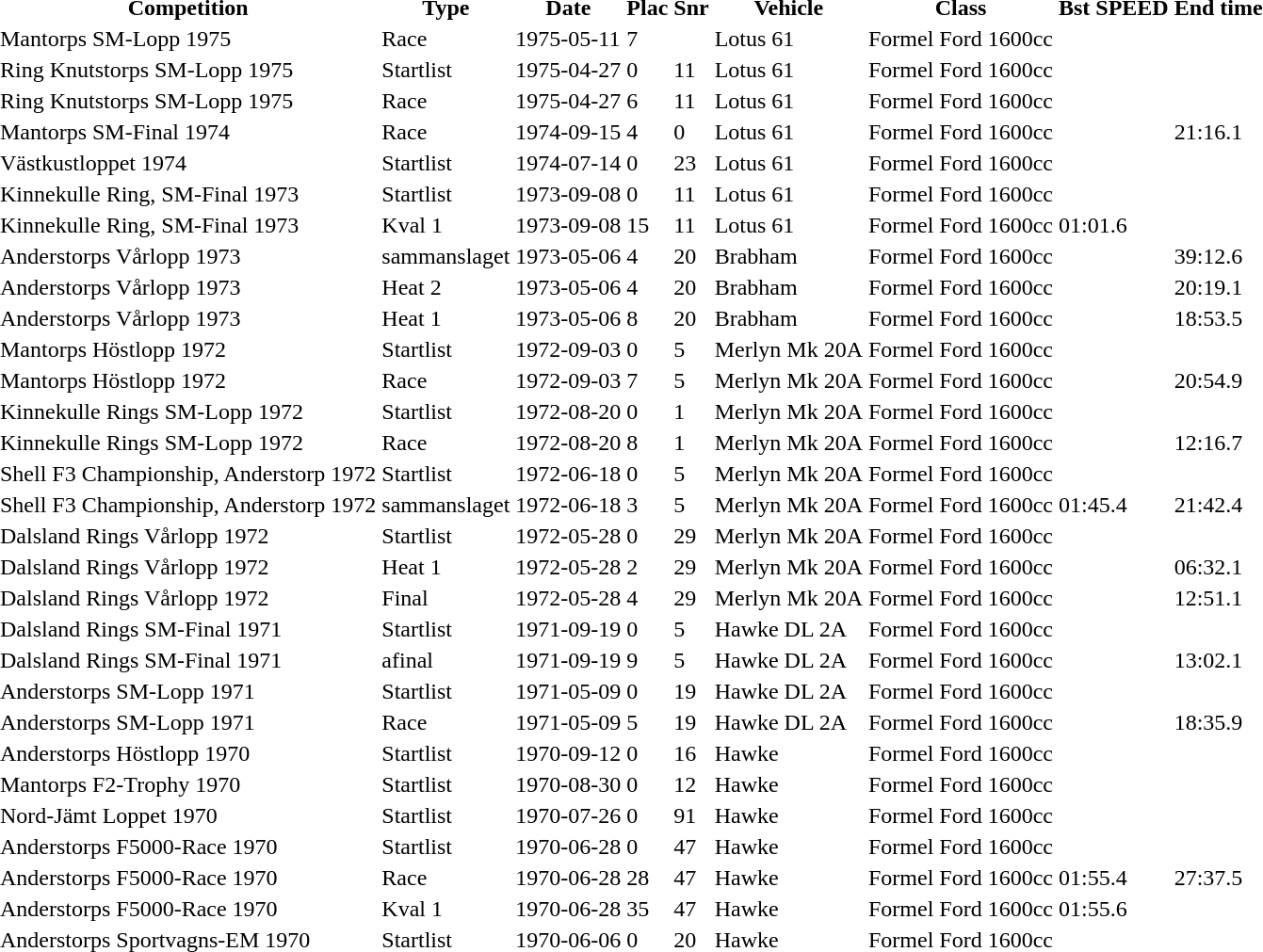<table class="listtabell">
<tr>
<td><br><table>
<tr>
<th>Competition </th>
<th>Type</th>
<th>Date</th>
<th>Plac</th>
<th>Snr</th>
<th>Vehicle</th>
<th>Class</th>
<th>Bst SPEED</th>
<th>End time</th>
</tr>
<tr>
<td>Mantorps SM-Lopp 1975</td>
<td>Race</td>
<td>1975-05-11</td>
<td>7</td>
<td></td>
<td>Lotus 61</td>
<td>Formel Ford 1600cc</td>
<td></td>
<td></td>
</tr>
<tr>
<td>Ring Knutstorps SM-Lopp 1975</td>
<td>Startlist</td>
<td>1975-04-27</td>
<td>0</td>
<td>11</td>
<td>Lotus 61</td>
<td>Formel Ford 1600cc</td>
<td></td>
<td></td>
</tr>
<tr>
<td>Ring Knutstorps SM-Lopp 1975</td>
<td>Race</td>
<td>1975-04-27</td>
<td>6</td>
<td>11</td>
<td>Lotus 61</td>
<td>Formel Ford 1600cc</td>
<td></td>
<td></td>
</tr>
<tr>
<td>Mantorps SM-Final 1974</td>
<td>Race</td>
<td>1974-09-15</td>
<td>4</td>
<td>0</td>
<td>Lotus 61</td>
<td>Formel Ford 1600cc</td>
<td></td>
<td>21:16.1</td>
</tr>
<tr>
<td>Västkustloppet 1974</td>
<td>Startlist</td>
<td>1974-07-14</td>
<td>0</td>
<td>23</td>
<td>Lotus 61</td>
<td>Formel Ford 1600cc</td>
<td></td>
<td></td>
</tr>
<tr>
<td>Kinnekulle Ring, SM-Final 1973</td>
<td>Startlist</td>
<td>1973-09-08</td>
<td>0</td>
<td>11</td>
<td>Lotus 61</td>
<td>Formel Ford 1600cc</td>
<td></td>
<td></td>
</tr>
<tr>
<td>Kinnekulle Ring, SM-Final 1973</td>
<td>Kval 1</td>
<td>1973-09-08</td>
<td>15</td>
<td>11</td>
<td>Lotus 61</td>
<td>Formel Ford 1600cc</td>
<td>01:01.6</td>
<td></td>
</tr>
<tr>
<td>Anderstorps Vårlopp 1973</td>
<td>sammanslaget</td>
<td>1973-05-06</td>
<td>4</td>
<td>20</td>
<td>Brabham</td>
<td>Formel Ford 1600cc</td>
<td></td>
<td>39:12.6</td>
</tr>
<tr>
<td>Anderstorps Vårlopp 1973</td>
<td>Heat 2</td>
<td>1973-05-06</td>
<td>4</td>
<td>20</td>
<td>Brabham</td>
<td>Formel Ford 1600cc</td>
<td></td>
<td>20:19.1</td>
</tr>
<tr>
<td>Anderstorps Vårlopp 1973</td>
<td>Heat 1</td>
<td>1973-05-06</td>
<td>8</td>
<td>20</td>
<td>Brabham</td>
<td>Formel Ford 1600cc</td>
<td></td>
<td>18:53.5</td>
</tr>
<tr>
<td>Mantorps Höstlopp 1972</td>
<td>Startlist</td>
<td>1972-09-03</td>
<td>0</td>
<td>5</td>
<td>Merlyn Mk 20A</td>
<td>Formel Ford 1600cc</td>
<td></td>
<td></td>
</tr>
<tr>
<td>Mantorps Höstlopp 1972</td>
<td>Race</td>
<td>1972-09-03</td>
<td>7</td>
<td>5</td>
<td>Merlyn Mk 20A</td>
<td>Formel Ford 1600cc</td>
<td></td>
<td>20:54.9</td>
</tr>
<tr>
<td>Kinnekulle Rings SM-Lopp 1972</td>
<td>Startlist</td>
<td>1972-08-20</td>
<td>0</td>
<td>1</td>
<td>Merlyn Mk 20A</td>
<td>Formel Ford 1600cc</td>
<td></td>
<td></td>
</tr>
<tr>
<td>Kinnekulle Rings SM-Lopp 1972</td>
<td>Race</td>
<td>1972-08-20</td>
<td>8</td>
<td>1</td>
<td>Merlyn Mk 20A</td>
<td>Formel Ford 1600cc</td>
<td></td>
<td>12:16.7</td>
</tr>
<tr>
<td>Shell F3 Championship, Anderstorp 1972</td>
<td>Startlist</td>
<td>1972-06-18</td>
<td>0</td>
<td>5</td>
<td>Merlyn Mk 20A</td>
<td>Formel Ford 1600cc</td>
<td></td>
<td></td>
</tr>
<tr>
<td>Shell F3 Championship, Anderstorp 1972</td>
<td>sammanslaget</td>
<td>1972-06-18</td>
<td>3</td>
<td>5</td>
<td>Merlyn Mk 20A</td>
<td>Formel Ford 1600cc</td>
<td>01:45.4</td>
<td>21:42.4</td>
</tr>
<tr>
<td>Dalsland Rings Vårlopp 1972</td>
<td>Startlist</td>
<td>1972-05-28</td>
<td>0</td>
<td>29</td>
<td>Merlyn Mk 20A</td>
<td>Formel Ford 1600cc</td>
<td></td>
<td></td>
</tr>
<tr>
<td>Dalsland Rings Vårlopp 1972</td>
<td>Heat 1</td>
<td>1972-05-28</td>
<td>2</td>
<td>29</td>
<td>Merlyn Mk 20A</td>
<td>Formel Ford 1600cc</td>
<td></td>
<td>06:32.1</td>
</tr>
<tr>
<td>Dalsland Rings Vårlopp 1972</td>
<td>Final</td>
<td>1972-05-28</td>
<td>4</td>
<td>29</td>
<td>Merlyn Mk 20A</td>
<td>Formel Ford 1600cc</td>
<td></td>
<td>12:51.1</td>
</tr>
<tr>
<td>Dalsland Rings SM-Final 1971</td>
<td>Startlist</td>
<td>1971-09-19</td>
<td>0</td>
<td>5</td>
<td>Hawke DL 2A</td>
<td>Formel Ford 1600cc</td>
<td></td>
<td></td>
</tr>
<tr>
<td>Dalsland Rings SM-Final 1971</td>
<td>afinal</td>
<td>1971-09-19</td>
<td>9</td>
<td>5</td>
<td>Hawke DL 2A</td>
<td>Formel Ford 1600cc</td>
<td></td>
<td>13:02.1</td>
</tr>
<tr>
<td>Anderstorps SM-Lopp 1971</td>
<td>Startlist</td>
<td>1971-05-09</td>
<td>0</td>
<td>19</td>
<td>Hawke DL 2A</td>
<td>Formel Ford 1600cc</td>
<td></td>
<td></td>
</tr>
<tr>
<td>Anderstorps SM-Lopp 1971</td>
<td>Race</td>
<td>1971-05-09</td>
<td>5</td>
<td>19</td>
<td>Hawke DL 2A</td>
<td>Formel Ford 1600cc</td>
<td></td>
<td>18:35.9</td>
</tr>
<tr>
<td>Anderstorps Höstlopp 1970</td>
<td>Startlist</td>
<td>1970-09-12</td>
<td>0</td>
<td>16</td>
<td>Hawke</td>
<td>Formel Ford 1600cc</td>
<td></td>
<td></td>
</tr>
<tr>
<td>Mantorps F2-Trophy 1970</td>
<td>Startlist</td>
<td>1970-08-30</td>
<td>0</td>
<td>12</td>
<td>Hawke</td>
<td>Formel Ford 1600cc</td>
<td></td>
<td></td>
</tr>
<tr>
<td>Nord-Jämt Loppet 1970</td>
<td>Startlist</td>
<td>1970-07-26</td>
<td>0</td>
<td>91</td>
<td>Hawke</td>
<td>Formel Ford 1600cc</td>
<td></td>
<td></td>
</tr>
<tr>
<td>Anderstorps F5000-Race 1970</td>
<td>Startlist</td>
<td>1970-06-28</td>
<td>0</td>
<td>47</td>
<td>Hawke</td>
<td>Formel Ford 1600cc</td>
<td></td>
<td></td>
</tr>
<tr>
<td>Anderstorps F5000-Race 1970</td>
<td>Race</td>
<td>1970-06-28</td>
<td>28</td>
<td>47</td>
<td>Hawke</td>
<td>Formel Ford 1600cc</td>
<td>01:55.4</td>
<td>27:37.5</td>
</tr>
<tr>
<td>Anderstorps F5000-Race 1970</td>
<td>Kval 1</td>
<td>1970-06-28</td>
<td>35</td>
<td>47</td>
<td>Hawke</td>
<td>Formel Ford 1600cc</td>
<td>01:55.6</td>
<td></td>
</tr>
<tr>
<td>Anderstorps Sportvagns-EM 1970</td>
<td>Startlist</td>
<td>1970-06-06</td>
<td>0</td>
<td>20</td>
<td>Hawke</td>
<td>Formel Ford 1600cc</td>
<td></td>
<td></td>
</tr>
</table>
</td>
</tr>
</table>
